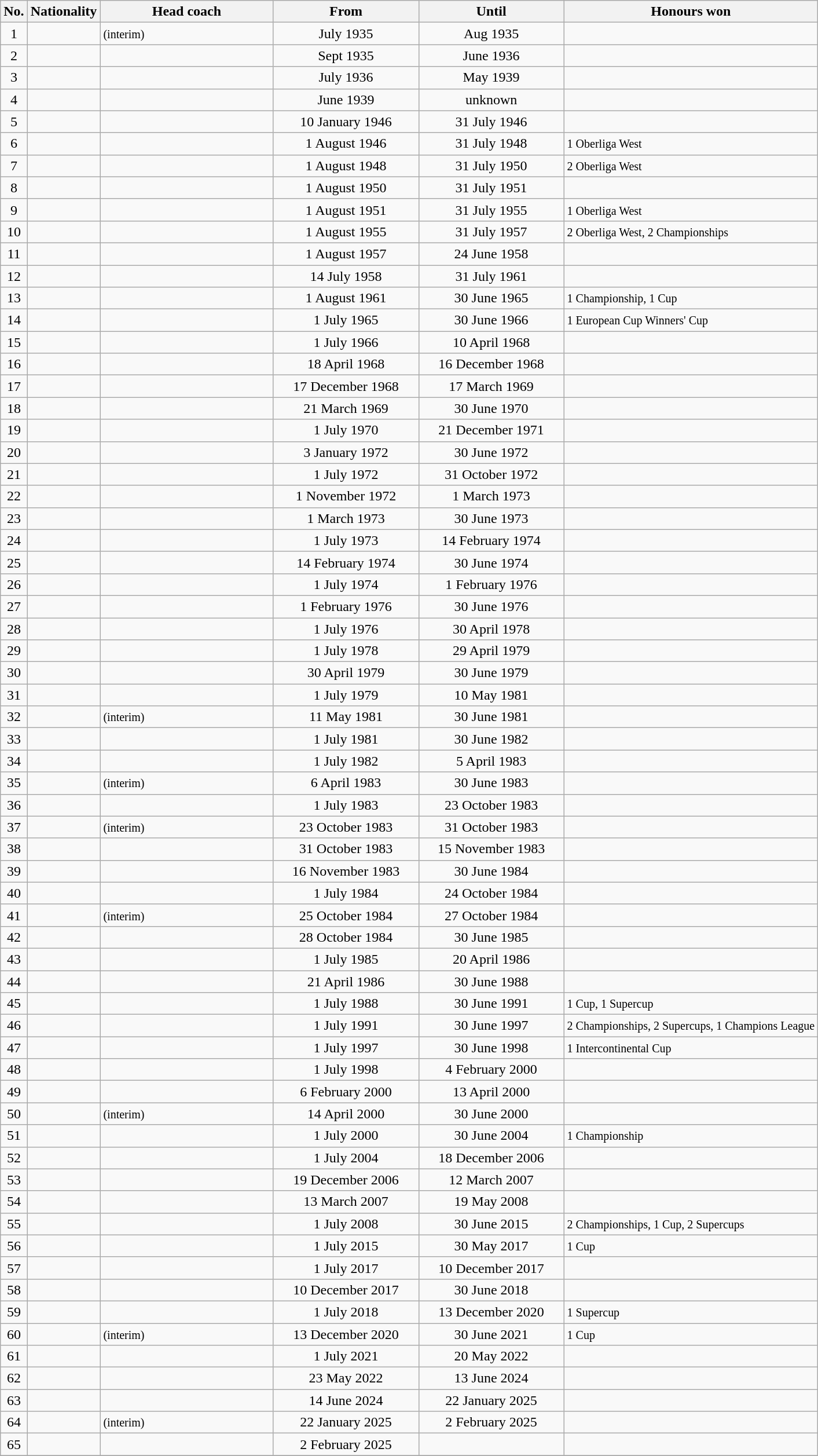<table class="wikitable" style="text-align:center">
<tr>
<th>No.</th>
<th>Nationality</th>
<th style="width:12em">Head coach</th>
<th style="width:10em">From</th>
<th style="width:10em">Until</th>
<th>Honours won</th>
</tr>
<tr>
<td>1</td>
<td></td>
<td align=left> <small>(interim)</small></td>
<td>July 1935</td>
<td>Aug 1935</td>
<td></td>
</tr>
<tr>
<td>2</td>
<td></td>
<td align=left></td>
<td>Sept 1935</td>
<td>June 1936</td>
<td></td>
</tr>
<tr>
<td>3</td>
<td></td>
<td align=left></td>
<td>July 1936</td>
<td>May 1939</td>
<td></td>
</tr>
<tr>
<td>4</td>
<td></td>
<td align=left></td>
<td>June 1939</td>
<td>unknown</td>
<td></td>
</tr>
<tr>
<td>5</td>
<td></td>
<td align=left></td>
<td>10 January 1946</td>
<td>31 July 1946</td>
<td></td>
</tr>
<tr>
<td>6</td>
<td></td>
<td align=left></td>
<td>1 August 1946</td>
<td>31 July 1948</td>
<td align=left><small>1 Oberliga West</small></td>
</tr>
<tr>
<td>7</td>
<td></td>
<td align=left></td>
<td>1 August 1948</td>
<td>31 July 1950</td>
<td align=left><small>2 Oberliga West</small></td>
</tr>
<tr>
<td>8</td>
<td></td>
<td align=left></td>
<td>1 August 1950</td>
<td>31 July 1951</td>
<td></td>
</tr>
<tr>
<td>9</td>
<td></td>
<td align=left></td>
<td>1 August 1951</td>
<td>31 July 1955</td>
<td align=left><small>1 Oberliga West</small></td>
</tr>
<tr>
<td>10</td>
<td></td>
<td align=left></td>
<td>1 August 1955</td>
<td>31 July 1957</td>
<td align=left><small>2 Oberliga West, 2 Championships</small></td>
</tr>
<tr>
<td>11</td>
<td></td>
<td align=left></td>
<td>1 August 1957</td>
<td>24 June 1958</td>
<td></td>
</tr>
<tr>
<td>12</td>
<td></td>
<td align=left></td>
<td>14 July 1958</td>
<td>31 July 1961</td>
<td></td>
</tr>
<tr>
<td>13</td>
<td></td>
<td align=left></td>
<td>1 August 1961</td>
<td>30 June 1965</td>
<td align=left><small>1 Championship, 1 Cup</small></td>
</tr>
<tr>
<td>14</td>
<td></td>
<td align=left></td>
<td>1 July 1965</td>
<td>30 June 1966</td>
<td align=left><small>1 European Cup Winners' Cup</small></td>
</tr>
<tr>
<td>15</td>
<td></td>
<td align=left></td>
<td>1 July 1966</td>
<td>10 April 1968</td>
<td></td>
</tr>
<tr>
<td>16</td>
<td></td>
<td align=left></td>
<td>18 April 1968</td>
<td>16 December 1968</td>
<td></td>
</tr>
<tr>
<td>17</td>
<td></td>
<td align=left></td>
<td>17 December 1968</td>
<td>17 March 1969</td>
<td></td>
</tr>
<tr>
<td>18</td>
<td></td>
<td align=left></td>
<td>21 March 1969</td>
<td>30 June 1970</td>
<td></td>
</tr>
<tr>
<td>19</td>
<td></td>
<td align=left></td>
<td>1 July 1970</td>
<td>21 December 1971</td>
<td></td>
</tr>
<tr>
<td>20</td>
<td></td>
<td align=left></td>
<td>3 January 1972</td>
<td>30 June 1972</td>
<td></td>
</tr>
<tr>
<td>21</td>
<td></td>
<td align=left></td>
<td>1 July 1972</td>
<td>31 October 1972</td>
<td></td>
</tr>
<tr>
<td>22</td>
<td></td>
<td align=left></td>
<td>1 November 1972</td>
<td>1 March 1973</td>
<td></td>
</tr>
<tr>
<td>23</td>
<td></td>
<td align=left></td>
<td>1 March 1973</td>
<td>30 June 1973</td>
<td></td>
</tr>
<tr>
<td>24</td>
<td></td>
<td align=left></td>
<td>1 July 1973</td>
<td>14 February 1974</td>
<td></td>
</tr>
<tr>
<td>25</td>
<td></td>
<td align=left></td>
<td>14 February 1974</td>
<td>30 June 1974</td>
<td></td>
</tr>
<tr>
<td>26</td>
<td></td>
<td align=left></td>
<td>1 July 1974</td>
<td>1 February 1976</td>
<td></td>
</tr>
<tr>
<td>27</td>
<td></td>
<td align=left></td>
<td>1 February 1976</td>
<td>30 June 1976</td>
<td></td>
</tr>
<tr>
<td>28</td>
<td></td>
<td align=left></td>
<td>1 July 1976</td>
<td>30 April 1978</td>
<td></td>
</tr>
<tr>
<td>29</td>
<td></td>
<td align=left></td>
<td>1 July 1978</td>
<td>29 April 1979</td>
<td></td>
</tr>
<tr>
<td>30</td>
<td></td>
<td align=left></td>
<td>30 April 1979</td>
<td>30 June 1979</td>
<td></td>
</tr>
<tr>
<td>31</td>
<td></td>
<td align=left></td>
<td>1 July 1979</td>
<td>10 May 1981</td>
<td></td>
</tr>
<tr>
<td>32</td>
<td></td>
<td align=left> <small>(interim)</small></td>
<td>11 May 1981</td>
<td>30 June 1981</td>
<td></td>
</tr>
<tr>
<td>33</td>
<td></td>
<td align=left></td>
<td>1 July 1981</td>
<td>30 June 1982</td>
<td></td>
</tr>
<tr>
<td>34</td>
<td></td>
<td align=left></td>
<td>1 July 1982</td>
<td>5 April 1983</td>
<td></td>
</tr>
<tr>
<td>35</td>
<td></td>
<td align=left> <small>(interim)</small></td>
<td>6 April 1983</td>
<td>30 June 1983</td>
<td></td>
</tr>
<tr>
<td>36</td>
<td></td>
<td align=left></td>
<td>1 July 1983</td>
<td>23 October 1983</td>
<td></td>
</tr>
<tr>
<td>37</td>
<td></td>
<td align=left> <small>(interim)</small></td>
<td>23 October 1983</td>
<td>31 October 1983</td>
<td></td>
</tr>
<tr>
<td>38</td>
<td></td>
<td align=left></td>
<td>31 October 1983</td>
<td>15 November 1983</td>
<td></td>
</tr>
<tr>
<td>39</td>
<td></td>
<td align=left></td>
<td>16 November 1983</td>
<td>30 June 1984</td>
<td></td>
</tr>
<tr>
<td>40</td>
<td></td>
<td align=left></td>
<td>1 July 1984</td>
<td>24 October 1984</td>
<td></td>
</tr>
<tr>
<td>41</td>
<td></td>
<td align=left> <small>(interim)</small></td>
<td>25 October 1984</td>
<td>27 October 1984</td>
<td></td>
</tr>
<tr>
<td>42</td>
<td></td>
<td align=left></td>
<td>28 October 1984</td>
<td>30 June 1985</td>
<td></td>
</tr>
<tr>
<td>43</td>
<td></td>
<td align=left></td>
<td>1 July 1985</td>
<td>20 April 1986</td>
<td></td>
</tr>
<tr>
<td>44</td>
<td></td>
<td align=left></td>
<td>21 April 1986</td>
<td>30 June 1988</td>
<td></td>
</tr>
<tr>
<td>45</td>
<td></td>
<td align=left></td>
<td>1 July 1988</td>
<td>30 June 1991</td>
<td align=left><small>1 Cup, 1 Supercup</small></td>
</tr>
<tr>
<td>46</td>
<td></td>
<td align=left></td>
<td>1 July 1991</td>
<td>30 June 1997</td>
<td align=left><small>2 Championships, 2 Supercups, 1 Champions League</small></td>
</tr>
<tr>
<td>47</td>
<td></td>
<td align=left></td>
<td>1 July 1997</td>
<td>30 June 1998</td>
<td align=left><small>1 Intercontinental Cup</small></td>
</tr>
<tr>
<td>48</td>
<td></td>
<td align=left></td>
<td>1 July 1998</td>
<td>4 February 2000</td>
<td></td>
</tr>
<tr>
<td>49</td>
<td></td>
<td align=left></td>
<td>6 February 2000</td>
<td>13 April 2000</td>
<td></td>
</tr>
<tr>
<td>50</td>
<td></td>
<td align=left> <small>(interim)</small></td>
<td>14 April 2000</td>
<td>30 June 2000</td>
<td></td>
</tr>
<tr>
<td>51</td>
<td></td>
<td align=left></td>
<td>1 July 2000</td>
<td>30 June 2004</td>
<td align=left><small>1 Championship</small></td>
</tr>
<tr>
<td>52</td>
<td></td>
<td align=left></td>
<td>1 July 2004</td>
<td>18 December 2006</td>
<td></td>
</tr>
<tr>
<td>53</td>
<td></td>
<td align=left></td>
<td>19 December 2006</td>
<td>12 March 2007</td>
<td></td>
</tr>
<tr>
<td>54</td>
<td></td>
<td align=left></td>
<td>13 March 2007</td>
<td>19 May 2008</td>
<td></td>
</tr>
<tr>
<td>55</td>
<td></td>
<td align=left></td>
<td>1 July 2008</td>
<td>30 June 2015</td>
<td align=left><small>2 Championships, 1 Cup, 2 Supercups</small></td>
</tr>
<tr>
<td>56</td>
<td></td>
<td align=left></td>
<td>1 July 2015</td>
<td>30 May 2017</td>
<td align=left><small>1 Cup</small></td>
</tr>
<tr>
<td>57</td>
<td></td>
<td align=left></td>
<td>1 July 2017</td>
<td>10 December 2017</td>
<td align=left></td>
</tr>
<tr>
<td>58</td>
<td></td>
<td align=left></td>
<td>10 December 2017</td>
<td>30 June 2018</td>
<td align=left></td>
</tr>
<tr>
<td>59</td>
<td></td>
<td align=left></td>
<td>1 July 2018</td>
<td>13 December 2020</td>
<td align=left><small>1 Supercup</small></td>
</tr>
<tr>
<td>60</td>
<td></td>
<td align=left> <small>(interim)</small></td>
<td>13 December 2020</td>
<td>30 June 2021</td>
<td align=left><small>1 Cup</small></td>
</tr>
<tr>
<td>61</td>
<td></td>
<td align=left></td>
<td>1 July 2021</td>
<td>20 May 2022</td>
<td></td>
</tr>
<tr>
<td>62</td>
<td></td>
<td align=left></td>
<td>23 May 2022</td>
<td>13 June 2024</td>
<td></td>
</tr>
<tr>
<td>63</td>
<td></td>
<td align=left></td>
<td>14 June 2024</td>
<td>22 January 2025</td>
<td></td>
</tr>
<tr>
<td>64</td>
<td></td>
<td align=left> <small>(interim)</small></td>
<td>22 January 2025</td>
<td>2 February 2025</td>
<td></td>
</tr>
<tr>
<td>65</td>
<td></td>
<td align=left></td>
<td>2 February 2025</td>
<td></td>
<td></td>
</tr>
<tr>
</tr>
</table>
